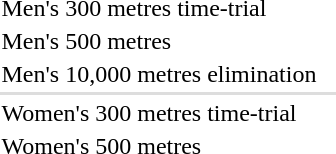<table>
<tr>
<td>Men's 300 metres time-trial<br></td>
<td></td>
<td></td>
<td></td>
</tr>
<tr>
<td>Men's 500 metres<br></td>
<td></td>
<td></td>
<td></td>
</tr>
<tr>
<td>Men's 10,000 metres elimination<br></td>
<td></td>
<td></td>
<td></td>
</tr>
<tr bgcolor=#DDDDDD>
<td colspan=7></td>
</tr>
<tr>
<td>Women's 300 metres time-trial<br></td>
<td></td>
<td></td>
<td></td>
</tr>
<tr>
<td>Women's 500 metres<br></td>
<td></td>
<td></td>
<td></td>
</tr>
<tr>
<td><br></td>
<td></td>
<td></td>
<td></td>
</tr>
</table>
